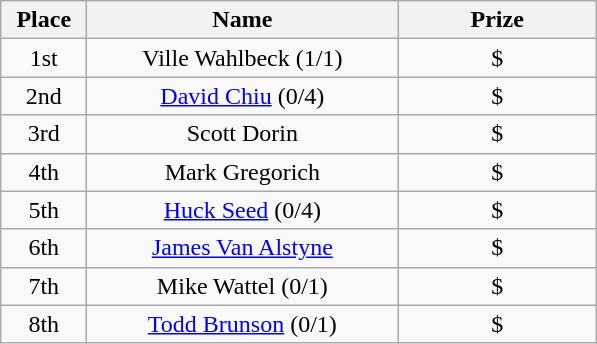<table class="wikitable">
<tr>
<th width="50">Place</th>
<th width="200">Name</th>
<th width="125">Prize</th>
</tr>
<tr>
<td align = "center">1st</td>
<td align = "center">Ville Wahlbeck (1/1)</td>
<td align = "center">$</td>
</tr>
<tr>
<td align = "center">2nd</td>
<td align = "center"><a href='#'>David Chiu</a> (0/4)</td>
<td align = "center">$</td>
</tr>
<tr>
<td align = "center">3rd</td>
<td align = "center">Scott Dorin</td>
<td align = "center">$</td>
</tr>
<tr>
<td align = "center">4th</td>
<td align = "center">Mark Gregorich</td>
<td align = "center">$</td>
</tr>
<tr>
<td align = "center">5th</td>
<td align = "center"><a href='#'>Huck Seed</a> (0/4)</td>
<td align = "center">$</td>
</tr>
<tr>
<td align = "center">6th</td>
<td align = "center"><a href='#'>James Van Alstyne</a></td>
<td align = "center">$</td>
</tr>
<tr>
<td align = "center">7th</td>
<td align = "center">Mike Wattel (0/1)</td>
<td align = "center">$</td>
</tr>
<tr>
<td align = "center">8th</td>
<td align = "center"><a href='#'>Todd Brunson</a> (0/1)</td>
<td align = "center">$</td>
</tr>
</table>
